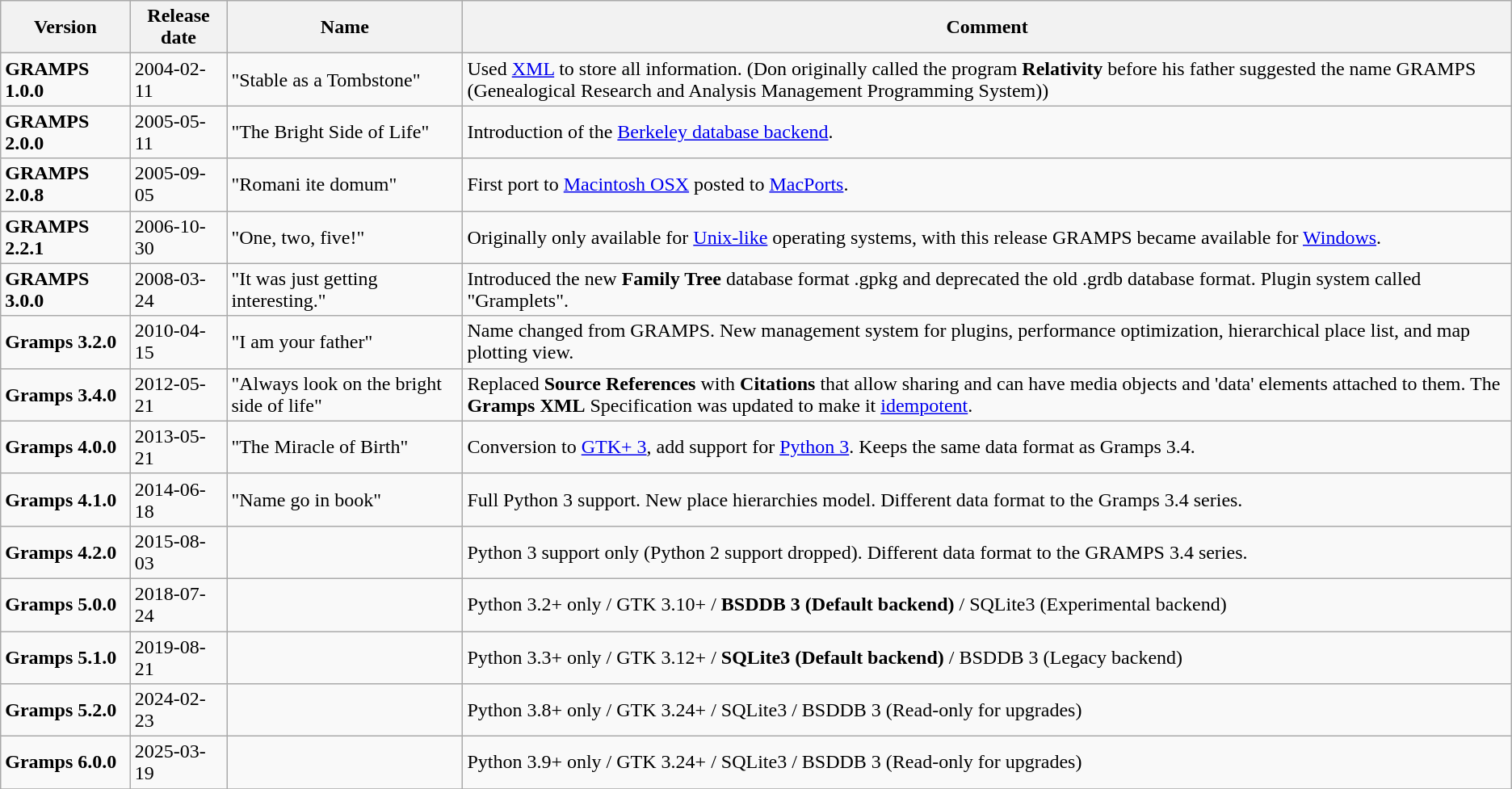<table class="wikitable sortable">
<tr>
<th style="min-width:90px">Version</th>
<th>Release date</th>
<th>Name</th>
<th>Comment</th>
</tr>
<tr>
<td><strong>GRAMPS 1.0.0</strong></td>
<td>2004-02-11</td>
<td>"Stable as a Tombstone"</td>
<td>Used <a href='#'>XML</a> to store all information. (Don originally called the program <strong>Relativity</strong> before his father suggested the name GRAMPS (Genealogical Research and Analysis Management Programming System))</td>
</tr>
<tr>
<td><strong>GRAMPS 2.0.0</strong></td>
<td>2005-05-11</td>
<td>"The Bright Side of Life"</td>
<td>Introduction of the <a href='#'>Berkeley database backend</a>.</td>
</tr>
<tr>
<td><strong>GRAMPS 2.0.8</strong></td>
<td>2005-09-05</td>
<td>"Romani ite domum"</td>
<td>First port to <a href='#'>Macintosh OSX</a> posted to <a href='#'>MacPorts</a>.</td>
</tr>
<tr>
<td><strong>GRAMPS 2.2.1</strong></td>
<td>2006-10-30</td>
<td>"One, two, five!"</td>
<td>Originally only available for <a href='#'>Unix-like</a> operating systems, with this release GRAMPS became available for <a href='#'>Windows</a>.</td>
</tr>
<tr>
<td><strong>GRAMPS 3.0.0</strong></td>
<td>2008-03-24</td>
<td>"It was just getting interesting."</td>
<td>Introduced the new <strong>Family Tree</strong> database format .gpkg and deprecated the old .grdb database format. Plugin system called "Gramplets".</td>
</tr>
<tr>
<td><strong>Gramps 3.2.0</strong></td>
<td>2010-04-15</td>
<td>"I am your father"</td>
<td>Name changed from GRAMPS. New management system for plugins, performance optimization, hierarchical place list, and map plotting view.</td>
</tr>
<tr>
<td><strong>Gramps 3.4.0</strong></td>
<td>2012-05-21</td>
<td>"Always look on the bright side of life"</td>
<td>Replaced <strong>Source References</strong> with <strong>Citations</strong> that allow sharing and can have media objects and 'data' elements attached to them. The <strong>Gramps XML</strong> Specification was updated to make it <a href='#'>idempotent</a>.</td>
</tr>
<tr>
<td><strong>Gramps 4.0.0</strong></td>
<td>2013-05-21</td>
<td>"The Miracle of Birth"</td>
<td>Conversion to <a href='#'>GTK+ 3</a>, add support for <a href='#'>Python 3</a>. Keeps the same data format as Gramps 3.4.</td>
</tr>
<tr>
<td><strong>Gramps 4.1.0</strong></td>
<td>2014-06-18</td>
<td>"Name go in book"</td>
<td>Full Python 3 support. New place hierarchies model. Different data format to the Gramps 3.4 series.</td>
</tr>
<tr>
<td><strong>Gramps 4.2.0</strong></td>
<td>2015-08-03</td>
<td></td>
<td>Python 3 support only (Python 2 support dropped). Different data format to the GRAMPS 3.4 series.</td>
</tr>
<tr>
<td><strong>Gramps 5.0.0</strong></td>
<td>2018-07-24</td>
<td></td>
<td>Python 3.2+ only / GTK 3.10+ / <strong>BSDDB 3 (Default backend)</strong> / SQLite3 (Experimental backend)</td>
</tr>
<tr>
<td><strong>Gramps 5.1.0</strong></td>
<td>2019-08-21</td>
<td></td>
<td>Python 3.3+ only / GTK 3.12+ / <strong>SQLite3 (Default backend)</strong> / BSDDB 3 (Legacy backend)</td>
</tr>
<tr>
<td><strong>Gramps 5.2.0</strong></td>
<td>2024-02-23</td>
<td></td>
<td>Python 3.8+ only / GTK 3.24+ / SQLite3 / BSDDB 3 (Read-only for upgrades)</td>
</tr>
<tr>
<td><strong>Gramps 6.0.0</strong></td>
<td>2025-03-19</td>
<td></td>
<td>Python 3.9+ only / GTK 3.24+ / SQLite3 / BSDDB 3 (Read-only for upgrades)</td>
</tr>
<tr>
</tr>
</table>
